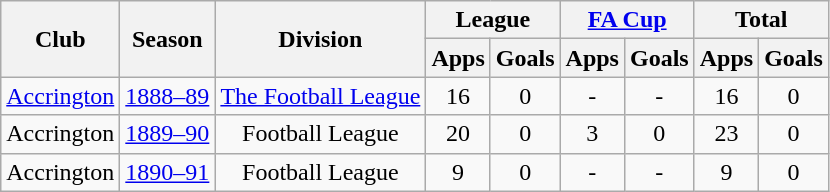<table class="wikitable" style="text-align:center;">
<tr>
<th rowspan="2">Club</th>
<th rowspan="2">Season</th>
<th rowspan="2">Division</th>
<th colspan="2">League</th>
<th colspan="2"><a href='#'>FA Cup</a></th>
<th colspan="2">Total</th>
</tr>
<tr>
<th>Apps</th>
<th>Goals</th>
<th>Apps</th>
<th>Goals</th>
<th>Apps</th>
<th>Goals</th>
</tr>
<tr>
<td><a href='#'>Accrington</a></td>
<td><a href='#'>1888–89</a></td>
<td><a href='#'>The Football League</a></td>
<td>16</td>
<td>0</td>
<td>-</td>
<td>-</td>
<td>16</td>
<td>0</td>
</tr>
<tr>
<td>Accrington</td>
<td><a href='#'>1889–90</a></td>
<td>Football League</td>
<td>20</td>
<td>0</td>
<td>3</td>
<td>0</td>
<td>23</td>
<td>0</td>
</tr>
<tr>
<td>Accrington</td>
<td><a href='#'>1890–91</a></td>
<td>Football League</td>
<td>9</td>
<td>0</td>
<td>-</td>
<td>-</td>
<td>9</td>
<td>0</td>
</tr>
</table>
